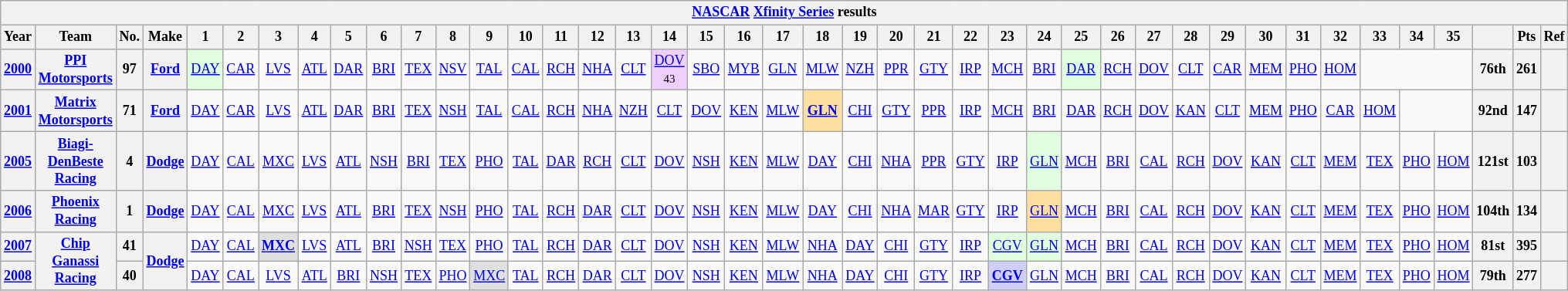<table class="wikitable" style="text-align:center; font-size:75%">
<tr>
<th colspan=42><a href='#'>NASCAR</a> <a href='#'>Xfinity Series</a> results</th>
</tr>
<tr>
<th>Year</th>
<th>Team</th>
<th>No.</th>
<th>Make</th>
<th>1</th>
<th>2</th>
<th>3</th>
<th>4</th>
<th>5</th>
<th>6</th>
<th>7</th>
<th>8</th>
<th>9</th>
<th>10</th>
<th>11</th>
<th>12</th>
<th>13</th>
<th>14</th>
<th>15</th>
<th>16</th>
<th>17</th>
<th>18</th>
<th>19</th>
<th>20</th>
<th>21</th>
<th>22</th>
<th>23</th>
<th>24</th>
<th>25</th>
<th>26</th>
<th>27</th>
<th>28</th>
<th>29</th>
<th>30</th>
<th>31</th>
<th>32</th>
<th>33</th>
<th>34</th>
<th>35</th>
<th></th>
<th>Pts</th>
<th>Ref</th>
</tr>
<tr>
<th><a href='#'>2000</a></th>
<th><a href='#'>PPI Motorsports</a></th>
<th>97</th>
<th><a href='#'>Ford</a></th>
<td style="background:#DFFFDF;"><a href='#'>DAY</a><br></td>
<td><a href='#'>CAR</a></td>
<td><a href='#'>LVS</a></td>
<td><a href='#'>ATL</a></td>
<td><a href='#'>DAR</a></td>
<td><a href='#'>BRI</a></td>
<td><a href='#'>TEX</a></td>
<td><a href='#'>NSV</a></td>
<td><a href='#'>TAL</a></td>
<td><a href='#'>CAL</a></td>
<td><a href='#'>RCH</a></td>
<td><a href='#'>NHA</a></td>
<td><a href='#'>CLT</a></td>
<td style="background:#EFCFFF;"><a href='#'>DOV</a><br><small>43</small></td>
<td><a href='#'>SBO</a></td>
<td><a href='#'>MYB</a></td>
<td><a href='#'>GLN</a></td>
<td><a href='#'>MLW</a></td>
<td><a href='#'>NZH</a></td>
<td><a href='#'>PPR</a></td>
<td><a href='#'>GTY</a></td>
<td><a href='#'>IRP</a></td>
<td><a href='#'>MCH</a></td>
<td><a href='#'>BRI</a></td>
<td style="background:#DFFFDF;"><a href='#'>DAR</a><br></td>
<td><a href='#'>RCH</a></td>
<td><a href='#'>DOV</a></td>
<td><a href='#'>CLT</a></td>
<td><a href='#'>CAR</a></td>
<td><a href='#'>MEM</a></td>
<td><a href='#'>PHO</a></td>
<td><a href='#'>HOM</a></td>
<td colspan=3></td>
<th>76th</th>
<th>261</th>
<th></th>
</tr>
<tr>
<th><a href='#'>2001</a></th>
<th><a href='#'>Matrix Motorsports</a></th>
<th>71</th>
<th><a href='#'>Ford</a></th>
<td><a href='#'>DAY</a></td>
<td><a href='#'>CAR</a></td>
<td><a href='#'>LVS</a></td>
<td><a href='#'>ATL</a></td>
<td><a href='#'>DAR</a></td>
<td><a href='#'>BRI</a></td>
<td><a href='#'>TEX</a></td>
<td><a href='#'>NSH</a></td>
<td><a href='#'>TAL</a></td>
<td><a href='#'>CAL</a></td>
<td><a href='#'>RCH</a></td>
<td><a href='#'>NHA</a></td>
<td><a href='#'>NZH</a></td>
<td><a href='#'>CLT</a></td>
<td><a href='#'>DOV</a></td>
<td><a href='#'>KEN</a></td>
<td><a href='#'>MLW</a></td>
<td style="background:#FFDF9F;"><strong><a href='#'>GLN</a></strong><br></td>
<td><a href='#'>CHI</a></td>
<td><a href='#'>GTY</a></td>
<td><a href='#'>PPR</a></td>
<td><a href='#'>IRP</a></td>
<td><a href='#'>MCH</a></td>
<td><a href='#'>BRI</a></td>
<td><a href='#'>DAR</a></td>
<td><a href='#'>RCH</a></td>
<td><a href='#'>DOV</a></td>
<td><a href='#'>KAN</a></td>
<td><a href='#'>CLT</a></td>
<td><a href='#'>MEM</a></td>
<td><a href='#'>PHO</a></td>
<td><a href='#'>CAR</a></td>
<td><a href='#'>HOM</a></td>
<td colspan=2></td>
<th>92nd</th>
<th>147</th>
<th></th>
</tr>
<tr>
<th><a href='#'>2005</a></th>
<th><a href='#'>Biagi-DenBeste Racing</a></th>
<th>4</th>
<th><a href='#'>Dodge</a></th>
<td><a href='#'>DAY</a></td>
<td><a href='#'>CAL</a></td>
<td><a href='#'>MXC</a></td>
<td><a href='#'>LVS</a></td>
<td><a href='#'>ATL</a></td>
<td><a href='#'>NSH</a></td>
<td><a href='#'>BRI</a></td>
<td><a href='#'>TEX</a></td>
<td><a href='#'>PHO</a></td>
<td><a href='#'>TAL</a></td>
<td><a href='#'>DAR</a></td>
<td><a href='#'>RCH</a></td>
<td><a href='#'>CLT</a></td>
<td><a href='#'>DOV</a></td>
<td><a href='#'>NSH</a></td>
<td><a href='#'>KEN</a></td>
<td><a href='#'>MLW</a></td>
<td><a href='#'>DAY</a></td>
<td><a href='#'>CHI</a></td>
<td><a href='#'>NHA</a></td>
<td><a href='#'>PPR</a></td>
<td><a href='#'>GTY</a></td>
<td><a href='#'>IRP</a></td>
<td style="background:#DFFFDF;"><a href='#'>GLN</a><br></td>
<td><a href='#'>MCH</a></td>
<td><a href='#'>BRI</a></td>
<td><a href='#'>CAL</a></td>
<td><a href='#'>RCH</a></td>
<td><a href='#'>DOV</a></td>
<td><a href='#'>KAN</a></td>
<td><a href='#'>CLT</a></td>
<td><a href='#'>MEM</a></td>
<td><a href='#'>TEX</a></td>
<td><a href='#'>PHO</a></td>
<td><a href='#'>HOM</a></td>
<th>121st</th>
<th>103</th>
<th></th>
</tr>
<tr>
<th><a href='#'>2006</a></th>
<th><a href='#'>Phoenix Racing</a></th>
<th>1</th>
<th><a href='#'>Dodge</a></th>
<td><a href='#'>DAY</a></td>
<td><a href='#'>CAL</a></td>
<td><a href='#'>MXC</a></td>
<td><a href='#'>LVS</a></td>
<td><a href='#'>ATL</a></td>
<td><a href='#'>BRI</a></td>
<td><a href='#'>TEX</a></td>
<td><a href='#'>NSH</a></td>
<td><a href='#'>PHO</a></td>
<td><a href='#'>TAL</a></td>
<td><a href='#'>RCH</a></td>
<td><a href='#'>DAR</a></td>
<td><a href='#'>CLT</a></td>
<td><a href='#'>DOV</a></td>
<td><a href='#'>NSH</a></td>
<td><a href='#'>KEN</a></td>
<td><a href='#'>MLW</a></td>
<td><a href='#'>DAY</a></td>
<td><a href='#'>CHI</a></td>
<td><a href='#'>NHA</a></td>
<td><a href='#'>MAR</a></td>
<td><a href='#'>GTY</a></td>
<td><a href='#'>IRP</a></td>
<td style="background:#FFDF9F;"><a href='#'>GLN</a><br></td>
<td><a href='#'>MCH</a></td>
<td><a href='#'>BRI</a></td>
<td><a href='#'>CAL</a></td>
<td><a href='#'>RCH</a></td>
<td><a href='#'>DOV</a></td>
<td><a href='#'>KAN</a></td>
<td><a href='#'>CLT</a></td>
<td><a href='#'>MEM</a></td>
<td><a href='#'>TEX</a></td>
<td><a href='#'>PHO</a></td>
<td><a href='#'>HOM</a></td>
<th>104th</th>
<th>134</th>
<th></th>
</tr>
<tr>
<th><a href='#'>2007</a></th>
<th rowspan=2><a href='#'>Chip Ganassi Racing</a></th>
<th>41</th>
<th rowspan=2><a href='#'>Dodge</a></th>
<td><a href='#'>DAY</a></td>
<td><a href='#'>CAL</a></td>
<td style="background:#DFDFDF;"><strong><a href='#'>MXC</a></strong><br></td>
<td><a href='#'>LVS</a></td>
<td><a href='#'>ATL</a></td>
<td><a href='#'>BRI</a></td>
<td><a href='#'>NSH</a></td>
<td><a href='#'>TEX</a></td>
<td><a href='#'>PHO</a></td>
<td><a href='#'>TAL</a></td>
<td><a href='#'>RCH</a></td>
<td><a href='#'>DAR</a></td>
<td><a href='#'>CLT</a></td>
<td><a href='#'>DOV</a></td>
<td><a href='#'>NSH</a></td>
<td><a href='#'>KEN</a></td>
<td><a href='#'>MLW</a></td>
<td><a href='#'>NHA</a></td>
<td><a href='#'>DAY</a></td>
<td><a href='#'>CHI</a></td>
<td><a href='#'>GTY</a></td>
<td><a href='#'>IRP</a></td>
<td style="background:#DFFFDF;"><a href='#'>CGV</a><br></td>
<td style="background:#DFFFDF;"><a href='#'>GLN</a><br></td>
<td><a href='#'>MCH</a></td>
<td><a href='#'>BRI</a></td>
<td><a href='#'>CAL</a></td>
<td><a href='#'>RCH</a></td>
<td><a href='#'>DOV</a></td>
<td><a href='#'>KAN</a></td>
<td><a href='#'>CLT</a></td>
<td><a href='#'>MEM</a></td>
<td><a href='#'>TEX</a></td>
<td><a href='#'>PHO</a></td>
<td><a href='#'>HOM</a></td>
<th>81st</th>
<th>395</th>
<th></th>
</tr>
<tr>
<th><a href='#'>2008</a></th>
<th>40</th>
<td><a href='#'>DAY</a></td>
<td><a href='#'>CAL</a></td>
<td><a href='#'>LVS</a></td>
<td><a href='#'>ATL</a></td>
<td><a href='#'>BRI</a></td>
<td><a href='#'>NSH</a></td>
<td><a href='#'>TEX</a></td>
<td><a href='#'>PHO</a></td>
<td style="background:#DFDFDF;"><a href='#'>MXC</a><br></td>
<td><a href='#'>TAL</a></td>
<td><a href='#'>RCH</a></td>
<td><a href='#'>DAR</a></td>
<td><a href='#'>CLT</a></td>
<td><a href='#'>DOV</a></td>
<td><a href='#'>NSH</a></td>
<td><a href='#'>KEN</a></td>
<td><a href='#'>MLW</a></td>
<td><a href='#'>NHA</a></td>
<td><a href='#'>DAY</a></td>
<td><a href='#'>CHI</a></td>
<td><a href='#'>GTY</a></td>
<td><a href='#'>IRP</a></td>
<td style="background:#CFCFFF;"><strong><a href='#'>CGV</a></strong><br></td>
<td><a href='#'>GLN</a></td>
<td><a href='#'>MCH</a></td>
<td><a href='#'>BRI</a></td>
<td><a href='#'>CAL</a></td>
<td><a href='#'>RCH</a></td>
<td><a href='#'>DOV</a></td>
<td><a href='#'>KAN</a></td>
<td><a href='#'>CLT</a></td>
<td><a href='#'>MEM</a></td>
<td><a href='#'>TEX</a></td>
<td><a href='#'>PHO</a></td>
<td><a href='#'>HOM</a></td>
<th>79th</th>
<th>277</th>
<th></th>
</tr>
</table>
